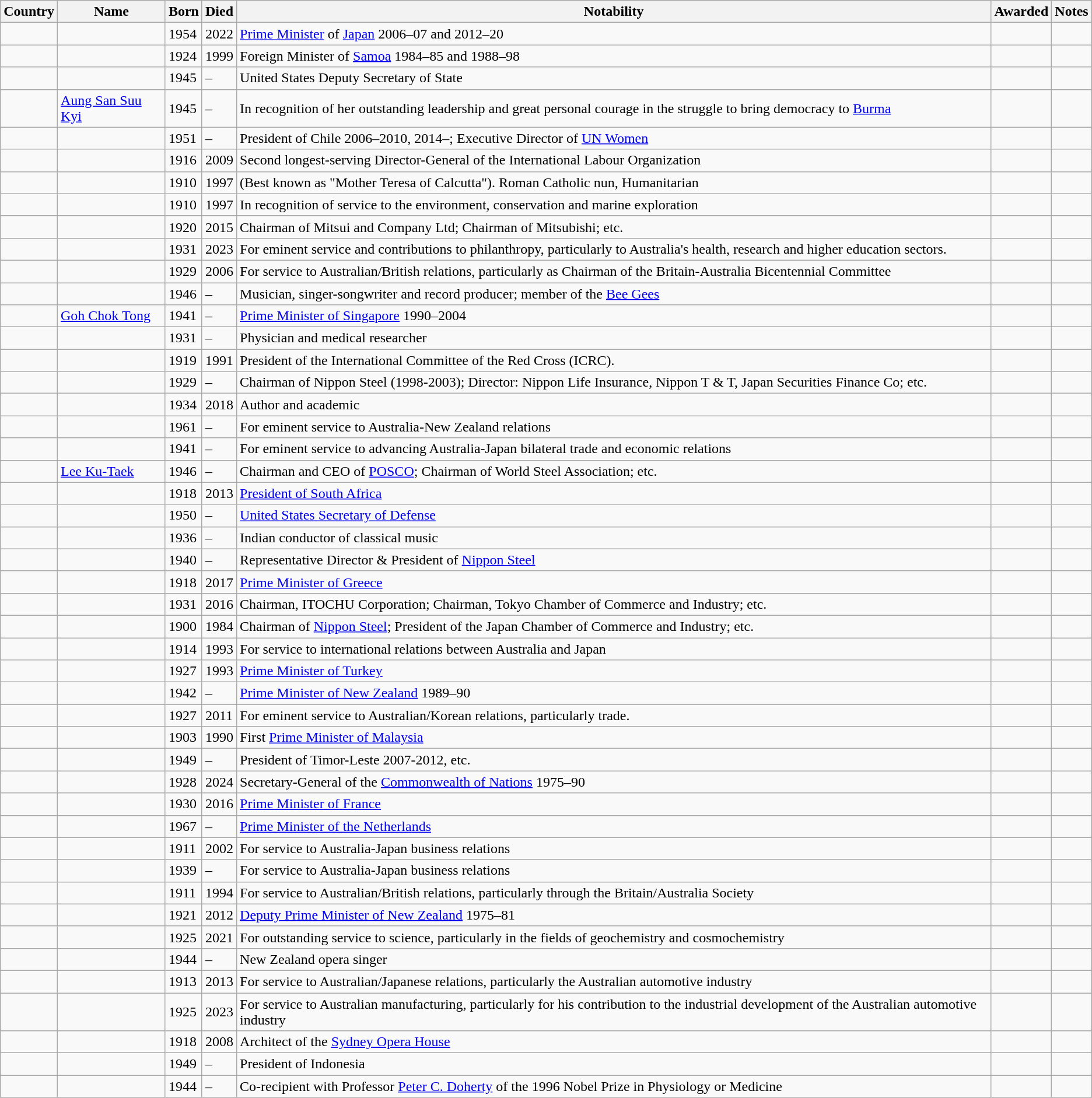<table class="wikitable sortable" style="text-| align: left">
<tr>
<th>Country</th>
<th>Name</th>
<th>Born</th>
<th>Died</th>
<th class="unsortable">Notability</th>
<th>Awarded</th>
<th class="unsortable">Notes</th>
</tr>
<tr>
<td align="center"></td>
<td></td>
<td>1954</td>
<td>2022</td>
<td><a href='#'>Prime Minister</a> of <a href='#'>Japan</a> 2006–07 and 2012–20</td>
<td></td>
<td></td>
</tr>
<tr>
<td align="center"></td>
<td></td>
<td>1924</td>
<td>1999</td>
<td>Foreign Minister of <a href='#'>Samoa</a> 1984–85 and 1988–98</td>
<td></td>
<td></td>
</tr>
<tr>
<td align="center"></td>
<td></td>
<td>1945</td>
<td>–</td>
<td>United States Deputy Secretary of State</td>
<td></td>
<td></td>
</tr>
<tr>
<td align="center"></td>
<td><a href='#'>Aung San Suu Kyi</a></td>
<td>1945</td>
<td>–</td>
<td>In recognition of her outstanding leadership and great personal courage in the struggle to bring democracy to <a href='#'>Burma</a></td>
<td></td>
<td></td>
</tr>
<tr>
<td align="center"></td>
<td></td>
<td>1951</td>
<td>–</td>
<td>President of Chile 2006–2010, 2014–; Executive Director of <a href='#'>UN Women</a></td>
<td></td>
<td></td>
</tr>
<tr>
<td align="center"></td>
<td></td>
<td>1916</td>
<td>2009</td>
<td>Second longest-serving Director-General of the International Labour Organization</td>
<td></td>
<td></td>
</tr>
<tr>
<td align="center"></td>
<td></td>
<td>1910</td>
<td>1997</td>
<td>(Best known as "Mother Teresa of Calcutta"). Roman Catholic nun, Humanitarian</td>
<td></td>
<td></td>
</tr>
<tr>
<td align="center"></td>
<td></td>
<td>1910</td>
<td>1997</td>
<td>In recognition of service to the environment, conservation and marine exploration</td>
<td></td>
<td></td>
</tr>
<tr>
<td align="center"></td>
<td> </td>
<td>1920</td>
<td>2015</td>
<td>Chairman of Mitsui and Company Ltd; Chairman of Mitsubishi; etc.</td>
<td></td>
<td></td>
</tr>
<tr>
<td align="center"></td>
<td></td>
<td>1931</td>
<td>2023</td>
<td>For eminent service and contributions to philanthropy, particularly to Australia's health, research and higher education sectors.</td>
<td></td>
<td></td>
</tr>
<tr>
<td align="center"></td>
<td></td>
<td>1929</td>
<td>2006</td>
<td>For service to Australian/British relations, particularly as Chairman of the Britain-Australia Bicentennial Committee</td>
<td></td>
<td></td>
</tr>
<tr>
<td align="center"></td>
<td></td>
<td>1946</td>
<td>–</td>
<td>Musician, singer-songwriter and record producer; member of the <a href='#'>Bee Gees</a></td>
<td></td>
<td></td>
</tr>
<tr>
<td align="center"></td>
<td><a href='#'>Goh Chok Tong</a></td>
<td>1941</td>
<td>–</td>
<td><a href='#'>Prime Minister of Singapore</a> 1990–2004</td>
<td></td>
<td></td>
</tr>
<tr>
<td align="center"></td>
<td></td>
<td>1931</td>
<td>–</td>
<td>Physician and medical researcher</td>
<td></td>
<td></td>
</tr>
<tr>
<td align="center"></td>
<td></td>
<td>1919</td>
<td>1991</td>
<td>President of the International Committee of the Red Cross (ICRC).</td>
<td></td>
<td></td>
</tr>
<tr>
<td align="center"></td>
<td> </td>
<td>1929</td>
<td>–</td>
<td>Chairman of Nippon Steel (1998-2003); Director: Nippon Life Insurance, Nippon T & T, Japan Securities Finance Co; etc.</td>
<td></td>
<td></td>
</tr>
<tr>
<td align="center"></td>
<td></td>
<td>1934</td>
<td>2018</td>
<td>Author and academic</td>
<td></td>
<td> </td>
</tr>
<tr>
<td align="center"></td>
<td></td>
<td>1961</td>
<td>–</td>
<td>For eminent service to Australia-New Zealand relations</td>
<td></td>
<td></td>
</tr>
<tr>
<td align="center"></td>
<td></td>
<td>1941</td>
<td>–</td>
<td>For eminent service to advancing Australia-Japan bilateral trade and economic relations</td>
<td></td>
<td> </td>
</tr>
<tr>
<td align="center"></td>
<td><a href='#'>Lee Ku-Taek</a></td>
<td>1946</td>
<td>–</td>
<td>Chairman and CEO of <a href='#'>POSCO</a>; Chairman of World Steel Association; etc.</td>
<td></td>
<td></td>
</tr>
<tr>
<td align="center"></td>
<td></td>
<td>1918</td>
<td>2013</td>
<td><a href='#'>President of South Africa</a></td>
<td></td>
<td></td>
</tr>
<tr>
<td align="center"></td>
<td></td>
<td>1950</td>
<td>–</td>
<td><a href='#'>United States Secretary of Defense</a></td>
<td></td>
<td></td>
</tr>
<tr>
<td align="center"></td>
<td></td>
<td>1936</td>
<td>–</td>
<td>Indian conductor of classical music</td>
<td></td>
<td></td>
</tr>
<tr>
<td align="center"></td>
<td></td>
<td>1940</td>
<td>–</td>
<td>Representative Director & President of <a href='#'>Nippon Steel</a></td>
<td></td>
<td></td>
</tr>
<tr>
<td align="center"></td>
<td></td>
<td>1918</td>
<td>2017</td>
<td><a href='#'>Prime Minister of Greece</a></td>
<td></td>
<td></td>
</tr>
<tr>
<td align="center"></td>
<td> </td>
<td>1931</td>
<td>2016</td>
<td>Chairman, ITOCHU Corporation; Chairman, Tokyo Chamber of Commerce and Industry; etc.</td>
<td></td>
<td></td>
</tr>
<tr>
<td align="center"></td>
<td> </td>
<td>1900</td>
<td>1984</td>
<td>Chairman of <a href='#'>Nippon Steel</a>; President of the Japan Chamber of Commerce and Industry; etc.</td>
<td></td>
<td></td>
</tr>
<tr>
<td align="center"></td>
<td></td>
<td>1914</td>
<td>1993</td>
<td>For service to international relations between Australia and Japan</td>
<td></td>
<td></td>
</tr>
<tr>
<td align="center"></td>
<td></td>
<td>1927</td>
<td>1993</td>
<td><a href='#'>Prime Minister of Turkey</a></td>
<td></td>
<td></td>
</tr>
<tr>
<td align="center"></td>
<td></td>
<td>1942</td>
<td>–</td>
<td><a href='#'>Prime Minister of New Zealand</a> 1989–90</td>
<td></td>
<td></td>
</tr>
<tr>
<td align="center"></td>
<td></td>
<td>1927</td>
<td>2011</td>
<td>For eminent service to Australian/Korean relations, particularly trade.</td>
<td></td>
<td></td>
</tr>
<tr>
<td align="center"></td>
<td></td>
<td>1903</td>
<td>1990</td>
<td>First <a href='#'>Prime Minister of Malaysia</a></td>
<td></td>
<td></td>
</tr>
<tr>
<td align="center"></td>
<td></td>
<td>1949</td>
<td>–</td>
<td>President of Timor-Leste 2007-2012, etc.</td>
<td></td>
<td></td>
</tr>
<tr>
<td align="center"></td>
<td></td>
<td>1928</td>
<td>2024</td>
<td>Secretary-General of the <a href='#'>Commonwealth of Nations</a> 1975–90</td>
<td></td>
<td></td>
</tr>
<tr>
<td align="center"></td>
<td></td>
<td>1930</td>
<td>2016</td>
<td><a href='#'>Prime Minister of France</a></td>
<td></td>
<td></td>
</tr>
<tr>
<td align="center"></td>
<td></td>
<td>1967</td>
<td>–</td>
<td><a href='#'>Prime Minister of the Netherlands</a></td>
<td></td>
<td> </td>
</tr>
<tr>
<td align="center"></td>
<td> </td>
<td>1911</td>
<td>2002</td>
<td>For service to Australia-Japan business relations</td>
<td></td>
<td></td>
</tr>
<tr>
<td align="center"></td>
<td></td>
<td>1939</td>
<td>–</td>
<td>For service to Australia-Japan business relations</td>
<td></td>
<td></td>
</tr>
<tr>
<td align="center"></td>
<td></td>
<td>1911</td>
<td>1994</td>
<td>For service to Australian/British relations, particularly through the Britain/Australia Society</td>
<td></td>
<td></td>
</tr>
<tr>
<td align="center"></td>
<td></td>
<td>1921</td>
<td>2012</td>
<td><a href='#'>Deputy Prime Minister of New Zealand</a> 1975–81</td>
<td></td>
<td></td>
</tr>
<tr>
<td align="center"></td>
<td></td>
<td>1925</td>
<td>2021</td>
<td>For outstanding service to science, particularly in the fields of geochemistry and cosmochemistry</td>
<td></td>
<td></td>
</tr>
<tr>
<td align="center"></td>
<td></td>
<td>1944</td>
<td>–</td>
<td>New Zealand opera singer</td>
<td></td>
<td></td>
</tr>
<tr>
<td align="center"></td>
<td></td>
<td>1913</td>
<td>2013</td>
<td>For service to Australian/Japanese relations, particularly the Australian automotive industry</td>
<td></td>
<td></td>
</tr>
<tr>
<td align="center"></td>
<td></td>
<td>1925</td>
<td>2023</td>
<td>For service to Australian manufacturing, particularly for his contribution to the industrial development of the Australian automotive industry</td>
<td></td>
<td></td>
</tr>
<tr>
<td align="center"></td>
<td></td>
<td>1918</td>
<td>2008</td>
<td>Architect of the <a href='#'>Sydney Opera House</a></td>
<td></td>
<td></td>
</tr>
<tr>
<td align="center"></td>
<td></td>
<td>1949</td>
<td>–</td>
<td>President of Indonesia</td>
<td></td>
<td></td>
</tr>
<tr>
<td align="center"></td>
<td></td>
<td>1944</td>
<td>–</td>
<td>Co-recipient with Professor <a href='#'>Peter C. Doherty</a> of the 1996 Nobel Prize in Physiology or Medicine</td>
<td></td>
<td></td>
</tr>
</table>
